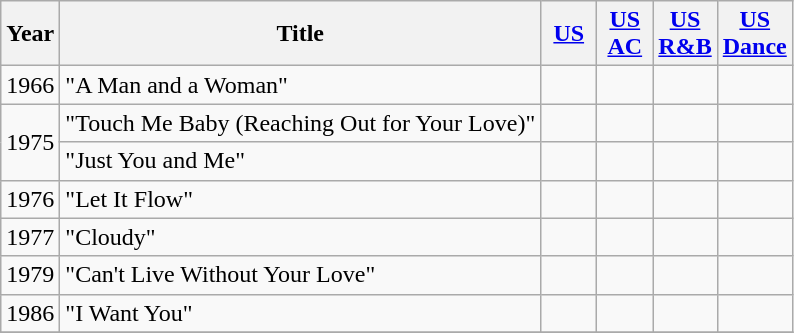<table class=wikitable>
<tr>
<th>Year</th>
<th>Title</th>
<th width="30"><a href='#'>US</a></th>
<th width="30"><a href='#'>US<br>AC</a></th>
<th width="30"><a href='#'>US<br>R&B</a></th>
<th width="30"><a href='#'>US<br>Dance</a></th>
</tr>
<tr>
<td rowspan="1">1966</td>
<td>"A Man and a Woman"</td>
<td></td>
<td></td>
<td></td>
<td></td>
</tr>
<tr>
<td rowspan="2">1975</td>
<td>"Touch Me Baby (Reaching Out for Your Love)"</td>
<td></td>
<td></td>
<td></td>
<td></td>
</tr>
<tr>
<td>"Just You and Me"</td>
<td></td>
<td></td>
<td></td>
<td></td>
</tr>
<tr>
<td rowspan="1">1976</td>
<td>"Let It Flow"</td>
<td></td>
<td></td>
<td></td>
<td></td>
</tr>
<tr>
<td rowspan="1">1977</td>
<td>"Cloudy"</td>
<td></td>
<td></td>
<td></td>
<td></td>
</tr>
<tr>
<td rowspan="1">1979</td>
<td>"Can't Live Without Your Love"</td>
<td></td>
<td></td>
<td></td>
<td></td>
</tr>
<tr>
<td rowspan="1">1986</td>
<td>"I Want You"</td>
<td></td>
<td></td>
<td></td>
<td></td>
</tr>
<tr>
</tr>
</table>
